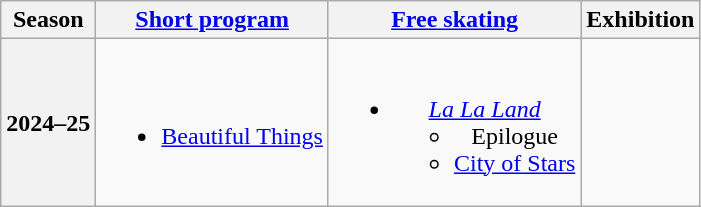<table class="wikitable" style="text-align:center">
<tr>
<th>Season</th>
<th><a href='#'>Short program</a></th>
<th><a href='#'>Free skating</a></th>
<th>Exhibition</th>
</tr>
<tr>
<th>2024–25 <br> </th>
<td><br><ul><li><a href='#'>Beautiful Things</a> <br> </li></ul></td>
<td><br><ul><li><em><a href='#'>La La Land</a></em><ul><li>Epilogue <br> </li><li><a href='#'>City of Stars</a> <br> </li></ul></li></ul></td>
<td></td>
</tr>
</table>
